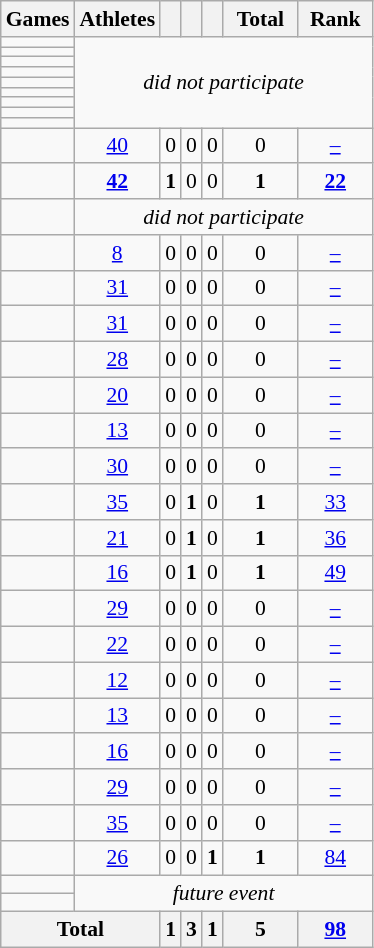<table class="wikitable" style="text-align:center; font-size:90%;">
<tr>
<th>Games</th>
<th>Athletes</th>
<th width:3em; font-weight:bold;"></th>
<th width:3em; font-weight:bold;"></th>
<th width:3em; font-weight:bold;"></th>
<th style="width:3em; font-weight:bold;">Total</th>
<th style="width:3em; font-weight:bold;">Rank</th>
</tr>
<tr>
<td align=left> </td>
<td rowspan="9"; colspan=6><em>did not participate</em></td>
</tr>
<tr>
<td align=left> </td>
</tr>
<tr>
<td align=left> </td>
</tr>
<tr>
<td align=left> </td>
</tr>
<tr>
<td align=left> </td>
</tr>
<tr>
<td align=left> </td>
</tr>
<tr>
<td align=left> </td>
</tr>
<tr>
<td align=left> </td>
</tr>
<tr>
<td align=left> </td>
</tr>
<tr>
<td align=left> </td>
<td><a href='#'>40</a></td>
<td>0</td>
<td>0</td>
<td>0</td>
<td>0</td>
<td><a href='#'>–</a></td>
</tr>
<tr>
<td align=left> </td>
<td><a href='#'><strong>42</strong></a></td>
<td><strong>1</strong></td>
<td>0</td>
<td>0</td>
<td><strong>1</strong></td>
<td><a href='#'><strong>22</strong></a></td>
</tr>
<tr>
<td align=left> </td>
<td colspan=6><em>did not participate</em></td>
</tr>
<tr>
<td align=left> </td>
<td><a href='#'>8</a></td>
<td>0</td>
<td>0</td>
<td>0</td>
<td>0</td>
<td><a href='#'>–</a></td>
</tr>
<tr>
<td align=left> </td>
<td><a href='#'>31</a></td>
<td>0</td>
<td>0</td>
<td>0</td>
<td>0</td>
<td><a href='#'>–</a></td>
</tr>
<tr>
<td align=left> </td>
<td><a href='#'>31</a></td>
<td>0</td>
<td>0</td>
<td>0</td>
<td>0</td>
<td><a href='#'>–</a></td>
</tr>
<tr>
<td align=left> </td>
<td><a href='#'>28</a></td>
<td>0</td>
<td>0</td>
<td>0</td>
<td>0</td>
<td><a href='#'>–</a></td>
</tr>
<tr>
<td align=left> </td>
<td><a href='#'>20</a></td>
<td>0</td>
<td>0</td>
<td>0</td>
<td>0</td>
<td><a href='#'>–</a></td>
</tr>
<tr>
<td align=left> </td>
<td><a href='#'>13</a></td>
<td>0</td>
<td>0</td>
<td>0</td>
<td>0</td>
<td><a href='#'>–</a></td>
</tr>
<tr>
<td align=left> </td>
<td><a href='#'>30</a></td>
<td>0</td>
<td>0</td>
<td>0</td>
<td>0</td>
<td><a href='#'>–</a></td>
</tr>
<tr>
<td align=left> </td>
<td><a href='#'>35</a></td>
<td>0</td>
<td><strong>1</strong></td>
<td>0</td>
<td><strong>1</strong></td>
<td><a href='#'>33</a></td>
</tr>
<tr>
<td align=left> </td>
<td><a href='#'>21</a></td>
<td>0</td>
<td><strong>1</strong></td>
<td>0</td>
<td><strong>1</strong></td>
<td><a href='#'>36</a></td>
</tr>
<tr>
<td align=left> </td>
<td><a href='#'>16</a></td>
<td>0</td>
<td><strong>1</strong></td>
<td>0</td>
<td><strong>1</strong></td>
<td><a href='#'>49</a></td>
</tr>
<tr>
<td align=left> </td>
<td><a href='#'>29</a></td>
<td>0</td>
<td>0</td>
<td>0</td>
<td>0</td>
<td><a href='#'>–</a></td>
</tr>
<tr>
<td align=left> </td>
<td><a href='#'>22</a></td>
<td>0</td>
<td>0</td>
<td>0</td>
<td>0</td>
<td><a href='#'>–</a></td>
</tr>
<tr>
<td align=left> </td>
<td><a href='#'>12</a></td>
<td>0</td>
<td>0</td>
<td>0</td>
<td>0</td>
<td><a href='#'>–</a></td>
</tr>
<tr>
<td align=left> </td>
<td><a href='#'>13</a></td>
<td>0</td>
<td>0</td>
<td>0</td>
<td>0</td>
<td><a href='#'>–</a></td>
</tr>
<tr>
<td align=left> </td>
<td><a href='#'>16</a></td>
<td>0</td>
<td>0</td>
<td>0</td>
<td>0</td>
<td><a href='#'>–</a></td>
</tr>
<tr>
<td align=left> </td>
<td><a href='#'>29</a></td>
<td>0</td>
<td>0</td>
<td>0</td>
<td>0</td>
<td><a href='#'>–</a></td>
</tr>
<tr>
<td align=left> </td>
<td><a href='#'>35</a></td>
<td>0</td>
<td>0</td>
<td>0</td>
<td>0</td>
<td><a href='#'>–</a></td>
</tr>
<tr>
<td align=left> </td>
<td><a href='#'>26</a></td>
<td>0</td>
<td>0</td>
<td><strong>1</strong></td>
<td><strong>1</strong></td>
<td><a href='#'>84</a></td>
</tr>
<tr>
<td align=left> </td>
<td colspan=6; rowspan=2><em>future event</em></td>
</tr>
<tr>
<td align=left> </td>
</tr>
<tr>
<th colspan=2>Total</th>
<th>1</th>
<th>3</th>
<th>1</th>
<th>5</th>
<th><a href='#'>98</a></th>
</tr>
</table>
